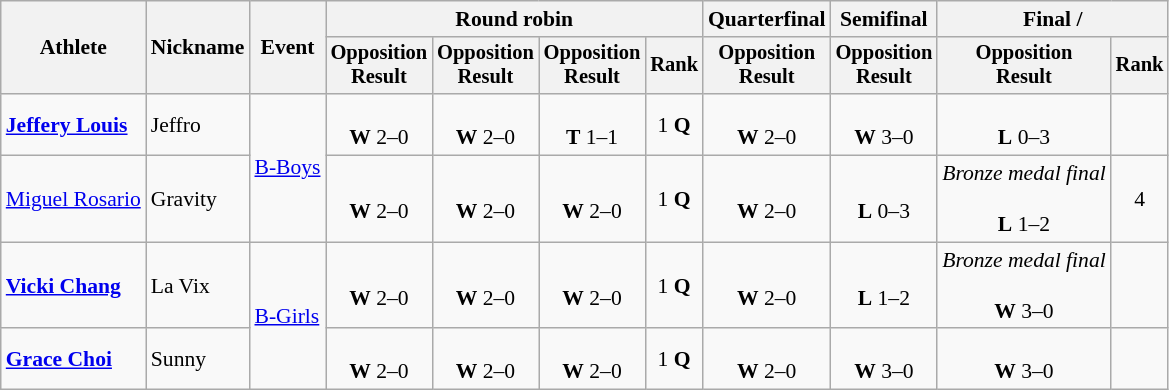<table class=wikitable style=font-size:90%;text-align:center>
<tr>
<th rowspan=2>Athlete</th>
<th rowspan=2>Nickname</th>
<th rowspan=2>Event</th>
<th colspan=4>Round robin</th>
<th>Quarterfinal</th>
<th>Semifinal</th>
<th colspan=2>Final / </th>
</tr>
<tr style=font-size:95%>
<th>Opposition<br>Result</th>
<th>Opposition<br>Result</th>
<th>Opposition<br>Result</th>
<th>Rank</th>
<th>Opposition<br>Result</th>
<th>Opposition<br>Result</th>
<th>Opposition<br>Result</th>
<th>Rank</th>
</tr>
<tr>
<td align=left><strong><a href='#'>Jeffery Louis</a></strong></td>
<td align=left>Jeffro</td>
<td align=left rowspan=2><a href='#'>B-Boys</a></td>
<td><br><strong>W</strong> 2–0</td>
<td><br><strong>W</strong> 2–0</td>
<td><br><strong>T</strong> 1–1</td>
<td>1 <strong>Q</strong></td>
<td><br><strong>W</strong> 2–0</td>
<td><br><strong>W</strong> 3–0</td>
<td><br><strong>L</strong> 0–3</td>
<td></td>
</tr>
<tr>
<td align=left><a href='#'>Miguel Rosario</a></td>
<td align=left>Gravity</td>
<td><br><strong>W</strong> 2–0</td>
<td><br><strong>W</strong> 2–0</td>
<td><br><strong>W</strong> 2–0</td>
<td>1 <strong>Q</strong></td>
<td><br><strong>W</strong> 2–0</td>
<td><br><strong>L</strong> 0–3</td>
<td><em>Bronze medal final</em><br><br><strong>L</strong> 1–2</td>
<td>4</td>
</tr>
<tr>
<td align=left><strong><a href='#'>Vicki Chang</a></strong></td>
<td align=left>La Vix</td>
<td align=left rowspan=2><a href='#'>B-Girls</a></td>
<td><br><strong>W</strong> 2–0</td>
<td><br><strong>W</strong> 2–0</td>
<td><br><strong>W</strong> 2–0</td>
<td>1 <strong>Q</strong></td>
<td><br><strong>W</strong> 2–0</td>
<td><br><strong>L</strong> 1–2</td>
<td><em>Bronze medal final</em><br><br><strong>W</strong> 3–0</td>
<td></td>
</tr>
<tr>
<td align=left><strong><a href='#'>Grace Choi</a></strong></td>
<td align=left>Sunny</td>
<td><br><strong>W</strong> 2–0</td>
<td><br><strong>W</strong> 2–0</td>
<td><br><strong>W</strong> 2–0</td>
<td>1 <strong>Q</strong></td>
<td><br><strong>W</strong> 2–0</td>
<td><br><strong>W</strong> 3–0</td>
<td><br><strong>W</strong> 3–0</td>
<td></td>
</tr>
</table>
